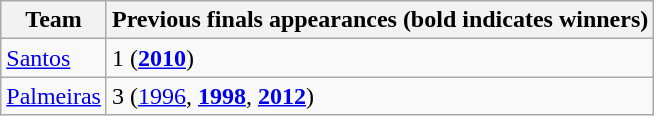<table class="wikitable">
<tr>
<th>Team</th>
<th>Previous finals appearances (bold indicates winners)</th>
</tr>
<tr>
<td> <a href='#'>Santos</a></td>
<td>1 (<strong><a href='#'>2010</a></strong>)</td>
</tr>
<tr>
<td> <a href='#'>Palmeiras</a></td>
<td>3 (<a href='#'>1996</a>, <strong><a href='#'>1998</a></strong>, <strong><a href='#'>2012</a></strong>)</td>
</tr>
</table>
